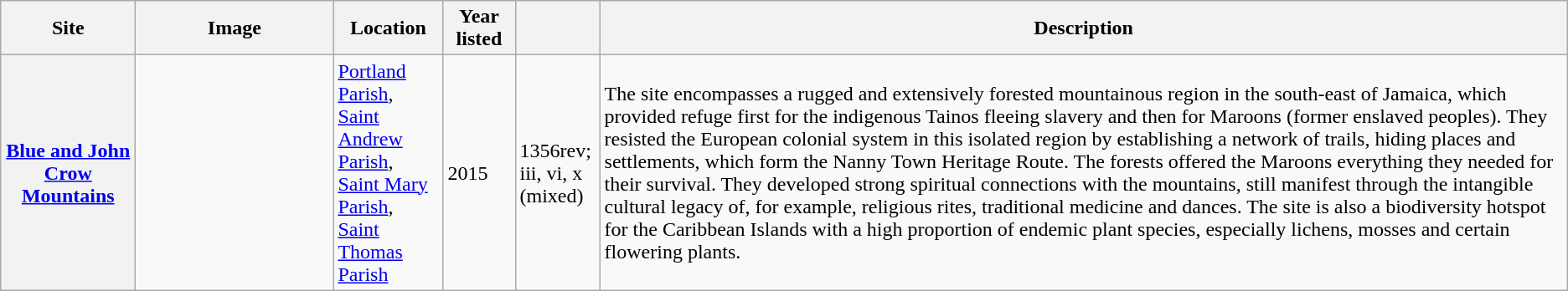<table class="wikitable sortable plainrowheaders">
<tr>
<th style="width:100px;" scope="col">Site</th>
<th class="unsortable"  style="width:150px;" scope="col">Image</th>
<th style="width:80px;" scope="col">Location</th>
<th style="width:50px;" scope="col">Year listed</th>
<th style="width:60px;" scope="col" data-sort-type="number"></th>
<th scope="col" class="unsortable">Description</th>
</tr>
<tr>
<th scope="row"><a href='#'>Blue and John Crow Mountains</a></th>
<td></td>
<td><a href='#'>Portland Parish</a>, <a href='#'>Saint Andrew Parish</a>, <a href='#'>Saint Mary Parish</a>, <a href='#'>Saint Thomas Parish</a></td>
<td>2015</td>
<td>1356rev; iii, vi, x (mixed)</td>
<td>The site encompasses a rugged and extensively forested mountainous region in the south-east of Jamaica, which provided refuge first for the indigenous Tainos fleeing slavery and then for Maroons (former enslaved peoples). They resisted the European colonial system in this isolated region by establishing a network of trails, hiding places and settlements, which form the Nanny Town Heritage Route. The forests offered the Maroons everything they needed for their survival. They developed strong spiritual connections with the mountains, still manifest through the intangible cultural legacy of, for example, religious rites, traditional medicine and dances. The site is also a biodiversity hotspot for the Caribbean Islands with a high proportion of endemic plant species, especially lichens, mosses and certain flowering plants.</td>
</tr>
</table>
